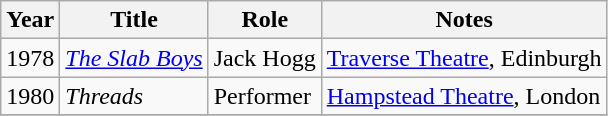<table class="wikitable unsortable">
<tr>
<th>Year</th>
<th>Title</th>
<th>Role</th>
<th class="unsortable">Notes</th>
</tr>
<tr>
<td>1978</td>
<td><em><a href='#'>The Slab Boys</a></em></td>
<td>Jack Hogg</td>
<td><a href='#'>Traverse Theatre</a>, Edinburgh</td>
</tr>
<tr>
<td>1980</td>
<td><em>Threads</em></td>
<td>Performer</td>
<td><a href='#'>Hampstead Theatre</a>, London</td>
</tr>
<tr>
</tr>
</table>
